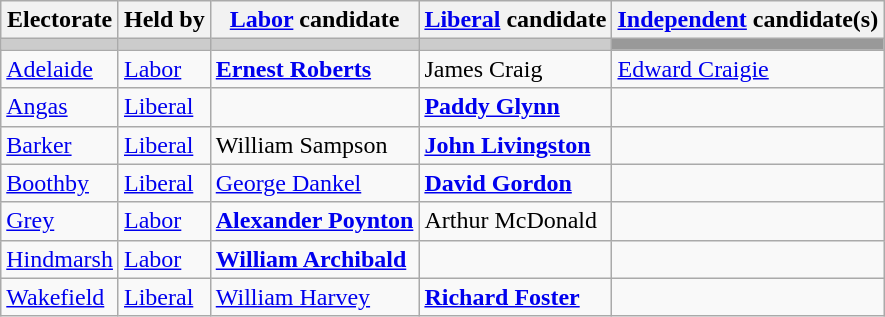<table class="wikitable">
<tr>
<th>Electorate</th>
<th>Held by</th>
<th><a href='#'>Labor</a> candidate</th>
<th><a href='#'>Liberal</a> candidate</th>
<th><a href='#'>Independent</a> candidate(s)</th>
</tr>
<tr bgcolor="#cccccc">
<td></td>
<td></td>
<td></td>
<td></td>
<td bgcolor="#999999"></td>
</tr>
<tr>
<td><a href='#'>Adelaide</a></td>
<td><a href='#'>Labor</a></td>
<td><strong><a href='#'>Ernest Roberts</a></strong></td>
<td>James Craig</td>
<td><a href='#'>Edward Craigie</a></td>
</tr>
<tr>
<td><a href='#'>Angas</a></td>
<td><a href='#'>Liberal</a></td>
<td></td>
<td><strong><a href='#'>Paddy Glynn</a></strong></td>
<td></td>
</tr>
<tr>
<td><a href='#'>Barker</a></td>
<td><a href='#'>Liberal</a></td>
<td>William Sampson</td>
<td><strong><a href='#'>John Livingston</a></strong></td>
<td></td>
</tr>
<tr>
<td><a href='#'>Boothby</a></td>
<td><a href='#'>Liberal</a></td>
<td><a href='#'>George Dankel</a></td>
<td><strong><a href='#'>David Gordon</a></strong></td>
<td></td>
</tr>
<tr>
<td><a href='#'>Grey</a></td>
<td><a href='#'>Labor</a></td>
<td><strong><a href='#'>Alexander Poynton</a></strong></td>
<td>Arthur McDonald</td>
<td></td>
</tr>
<tr>
<td><a href='#'>Hindmarsh</a></td>
<td><a href='#'>Labor</a></td>
<td><strong><a href='#'>William Archibald</a></strong></td>
<td></td>
<td></td>
</tr>
<tr>
<td><a href='#'>Wakefield</a></td>
<td><a href='#'>Liberal</a></td>
<td><a href='#'>William Harvey</a></td>
<td><strong><a href='#'>Richard Foster</a></strong></td>
<td></td>
</tr>
</table>
